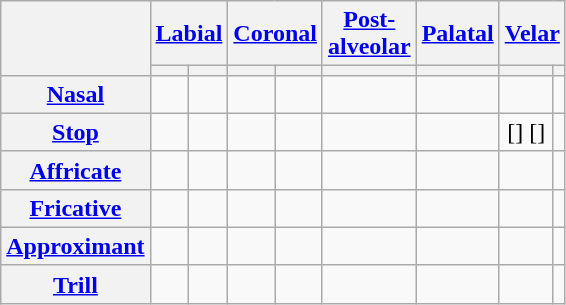<table class="wikitable" style="text-align: center;">
<tr>
<th rowspan="2"></th>
<th colspan="2"><a href='#'>Labial</a></th>
<th colspan="2"><a href='#'>Coronal</a></th>
<th><a href='#'>Post-<br>alveolar</a></th>
<th><a href='#'>Palatal</a></th>
<th colspan="2"><a href='#'>Velar</a></th>
</tr>
<tr style="font-size: small;">
<th></th>
<th></th>
<th></th>
<th></th>
<th></th>
<th></th>
<th></th>
<th></th>
</tr>
<tr>
<th><a href='#'>Nasal</a></th>
<td></td>
<td></td>
<td></td>
<td></td>
<td></td>
<td></td>
<td></td>
<td></td>
</tr>
<tr>
<th><a href='#'>Stop</a></th>
<td> </td>
<td> </td>
<td> </td>
<td></td>
<td></td>
<td></td>
<td>[] []</td>
<td> </td>
</tr>
<tr>
<th><a href='#'>Affricate</a></th>
<td></td>
<td></td>
<td></td>
<td> </td>
<td> </td>
<td> </td>
<td></td>
<td></td>
</tr>
<tr>
<th><a href='#'>Fricative</a></th>
<td> </td>
<td> </td>
<td> </td>
<td></td>
<td> </td>
<td> </td>
<td></td>
<td></td>
</tr>
<tr>
<th><a href='#'>Approximant</a></th>
<td></td>
<td></td>
<td></td>
<td></td>
<td></td>
<td></td>
<td></td>
<td></td>
</tr>
<tr>
<th><a href='#'>Trill</a></th>
<td></td>
<td></td>
<td></td>
<td></td>
<td></td>
<td></td>
<td></td>
<td></td>
</tr>
</table>
